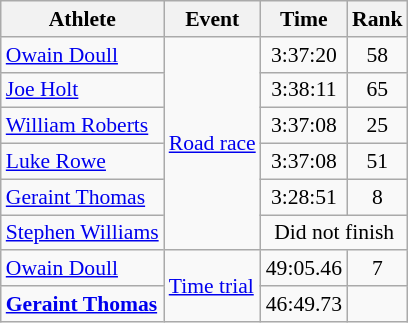<table class=wikitable style="font-size:90%; text-align:center">
<tr>
<th>Athlete</th>
<th>Event</th>
<th>Time</th>
<th>Rank</th>
</tr>
<tr>
<td align=left><a href='#'>Owain Doull</a></td>
<td align=left rowspan=6><a href='#'>Road race</a></td>
<td>3:37:20</td>
<td>58</td>
</tr>
<tr>
<td align=left><a href='#'>Joe Holt</a></td>
<td>3:38:11</td>
<td>65</td>
</tr>
<tr>
<td align=left><a href='#'>William Roberts</a></td>
<td>3:37:08</td>
<td>25</td>
</tr>
<tr>
<td align=left><a href='#'>Luke Rowe</a></td>
<td>3:37:08</td>
<td>51</td>
</tr>
<tr>
<td align=left><a href='#'>Geraint Thomas</a></td>
<td>3:28:51</td>
<td>8</td>
</tr>
<tr>
<td align=left><a href='#'>Stephen Williams</a></td>
<td colspan=2>Did not finish</td>
</tr>
<tr>
<td align=left><a href='#'>Owain Doull</a></td>
<td align=left rowspan=2><a href='#'>Time trial</a></td>
<td>49:05.46</td>
<td>7</td>
</tr>
<tr>
<td align=left><strong><a href='#'>Geraint Thomas</a></strong></td>
<td>46:49.73</td>
<td></td>
</tr>
</table>
